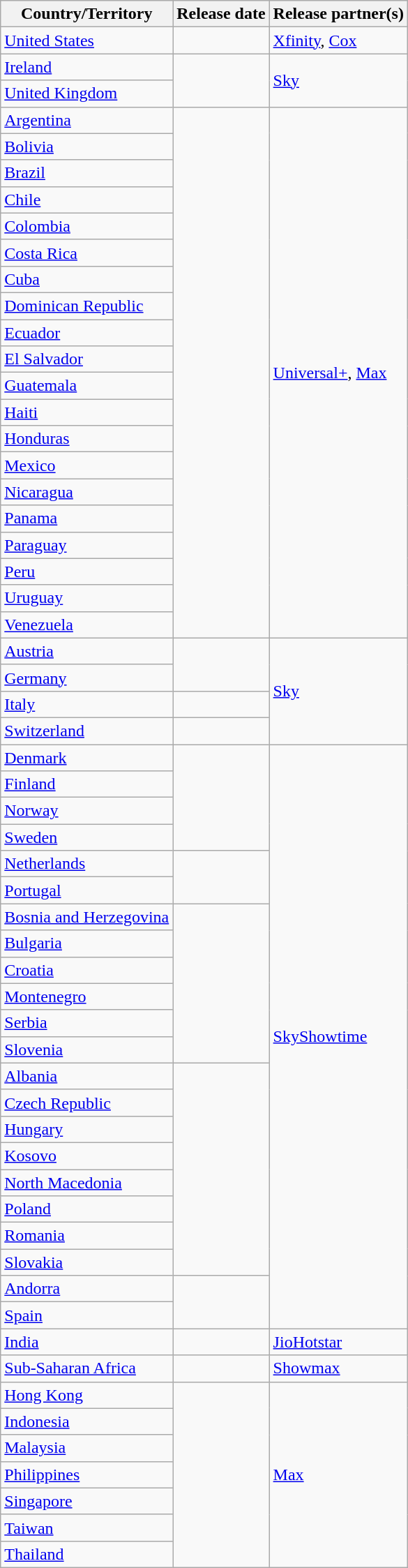<table class="wikitable sortable plainrowheaders">
<tr>
<th scope="col">Country/Territory</th>
<th scope="col">Release date</th>
<th scope="col">Release partner(s)</th>
</tr>
<tr>
<td><a href='#'>United States</a></td>
<td scope="row"></td>
<td><a href='#'>Xfinity</a>, <a href='#'>Cox</a></td>
</tr>
<tr>
<td><a href='#'>Ireland</a></td>
<td rowspan="2" scope="row"></td>
<td rowspan="2"><a href='#'>Sky</a></td>
</tr>
<tr>
<td><a href='#'>United Kingdom</a></td>
</tr>
<tr>
<td><a href='#'>Argentina</a></td>
<td rowspan="20"></td>
<td rowspan="20"><a href='#'>Universal+</a>, <a href='#'>Max</a></td>
</tr>
<tr>
<td><a href='#'>Bolivia</a></td>
</tr>
<tr>
<td><a href='#'>Brazil</a></td>
</tr>
<tr>
<td><a href='#'>Chile</a></td>
</tr>
<tr>
<td><a href='#'>Colombia</a></td>
</tr>
<tr>
<td><a href='#'>Costa Rica</a></td>
</tr>
<tr>
<td><a href='#'>Cuba</a></td>
</tr>
<tr>
<td><a href='#'>Dominican Republic</a></td>
</tr>
<tr>
<td><a href='#'>Ecuador</a></td>
</tr>
<tr>
<td><a href='#'>El Salvador</a></td>
</tr>
<tr>
<td><a href='#'>Guatemala</a></td>
</tr>
<tr>
<td><a href='#'>Haiti</a></td>
</tr>
<tr>
<td><a href='#'>Honduras</a></td>
</tr>
<tr>
<td><a href='#'>Mexico</a></td>
</tr>
<tr>
<td><a href='#'>Nicaragua</a></td>
</tr>
<tr>
<td><a href='#'>Panama</a></td>
</tr>
<tr>
<td><a href='#'>Paraguay</a></td>
</tr>
<tr>
<td><a href='#'>Peru</a></td>
</tr>
<tr>
<td><a href='#'>Uruguay</a></td>
</tr>
<tr>
<td><a href='#'>Venezuela</a></td>
</tr>
<tr>
<td><a href='#'>Austria</a></td>
<td rowspan="2" scope="row"></td>
<td rowspan="4"><a href='#'>Sky</a></td>
</tr>
<tr>
<td><a href='#'>Germany</a></td>
</tr>
<tr>
<td><a href='#'>Italy</a></td>
<td scope="row"></td>
</tr>
<tr>
<td><a href='#'>Switzerland</a></td>
<td scope="row"></td>
</tr>
<tr>
<td><a href='#'>Denmark</a></td>
<td rowspan="4" scope="row"></td>
<td rowspan="22"><a href='#'>SkyShowtime</a></td>
</tr>
<tr>
<td><a href='#'>Finland</a></td>
</tr>
<tr>
<td><a href='#'>Norway</a></td>
</tr>
<tr>
<td><a href='#'>Sweden</a></td>
</tr>
<tr>
<td><a href='#'>Netherlands</a></td>
<td rowspan="2" scope="row"></td>
</tr>
<tr>
<td><a href='#'>Portugal</a></td>
</tr>
<tr>
<td><a href='#'>Bosnia and Herzegovina</a></td>
<td rowspan="6" scope="row"></td>
</tr>
<tr>
<td><a href='#'>Bulgaria</a></td>
</tr>
<tr>
<td><a href='#'>Croatia</a></td>
</tr>
<tr>
<td><a href='#'>Montenegro</a></td>
</tr>
<tr>
<td><a href='#'>Serbia</a></td>
</tr>
<tr>
<td><a href='#'>Slovenia</a></td>
</tr>
<tr>
<td><a href='#'>Albania</a></td>
<td rowspan="8" scope="row"></td>
</tr>
<tr>
<td><a href='#'>Czech Republic</a></td>
</tr>
<tr>
<td><a href='#'>Hungary</a></td>
</tr>
<tr>
<td><a href='#'>Kosovo</a></td>
</tr>
<tr>
<td><a href='#'>North Macedonia</a></td>
</tr>
<tr>
<td><a href='#'>Poland</a></td>
</tr>
<tr>
<td><a href='#'>Romania</a></td>
</tr>
<tr>
<td><a href='#'>Slovakia</a></td>
</tr>
<tr>
<td><a href='#'>Andorra</a></td>
<td rowspan="2" scope="row"></td>
</tr>
<tr>
<td><a href='#'>Spain</a></td>
</tr>
<tr>
<td><a href='#'>India</a></td>
<td scope="row"></td>
<td><a href='#'>JioHotstar</a></td>
</tr>
<tr>
<td><a href='#'>Sub-Saharan Africa</a></td>
<td scope="row"></td>
<td><a href='#'>Showmax</a></td>
</tr>
<tr>
<td><a href='#'>Hong Kong</a></td>
<td rowspan="7" scope="row"></td>
<td rowspan="7"><a href='#'>Max</a></td>
</tr>
<tr>
<td><a href='#'>Indonesia</a></td>
</tr>
<tr>
<td><a href='#'>Malaysia</a></td>
</tr>
<tr>
<td><a href='#'>Philippines</a></td>
</tr>
<tr>
<td><a href='#'>Singapore</a></td>
</tr>
<tr>
<td><a href='#'>Taiwan</a></td>
</tr>
<tr>
<td><a href='#'>Thailand</a></td>
</tr>
</table>
